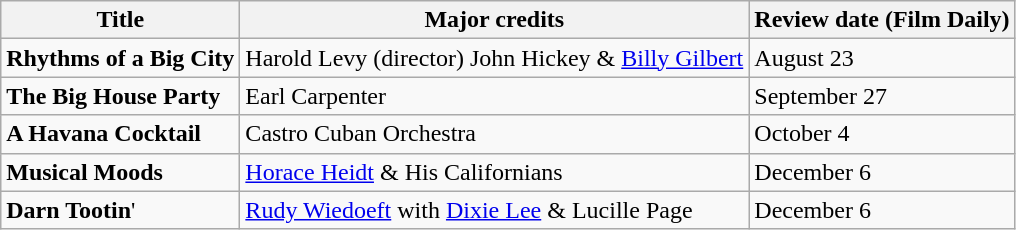<table class="wikitable sortable" border="1">
<tr>
<th>Title</th>
<th>Major credits</th>
<th>Review date (Film Daily)</th>
</tr>
<tr>
<td><strong>Rhythms of a Big City</strong></td>
<td>Harold Levy (director) John Hickey & <a href='#'>Billy Gilbert</a></td>
<td>August 23</td>
</tr>
<tr>
<td><strong>The Big House Party</strong></td>
<td>Earl Carpenter</td>
<td>September 27</td>
</tr>
<tr>
<td><strong>A Havana Cocktail</strong></td>
<td>Castro Cuban Orchestra</td>
<td>October 4</td>
</tr>
<tr>
<td><strong>Musical Moods</strong></td>
<td><a href='#'>Horace Heidt</a> & His Californians</td>
<td>December 6</td>
</tr>
<tr>
<td><strong>Darn Tootin</strong>'</td>
<td><a href='#'>Rudy Wiedoeft</a> with <a href='#'>Dixie Lee</a> & Lucille Page</td>
<td>December 6</td>
</tr>
</table>
